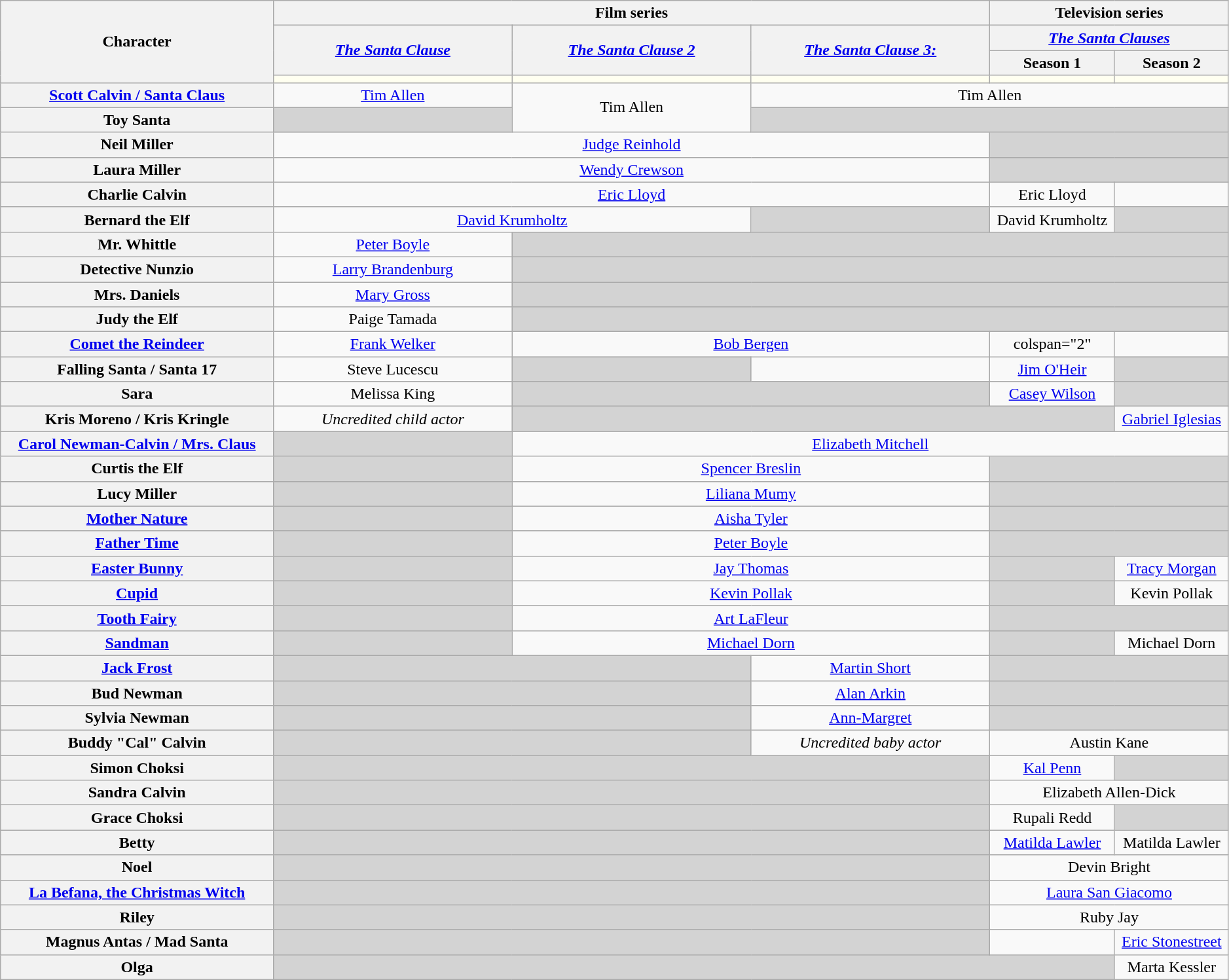<table class="wikitable"  style="text-align:center; width:99%;">
<tr>
<th rowspan="4" style="width:16%;">Character</th>
<th colspan="3">Film series</th>
<th colspan="2">Television series</th>
</tr>
<tr>
<th rowspan="2" align="center" width="14%"><em><a href='#'>The Santa Clause</a></em></th>
<th rowspan="2" align="center" width="14%"><em><a href='#'>The Santa Clause 2</a></em></th>
<th rowspan="2" align="center" width="14%"><em><a href='#'>The Santa Clause 3:<br></a></em></th>
<th colspan="2" align="center" width="14%"><em><a href='#'>The Santa Clauses</a></em></th>
</tr>
<tr>
<th>Season 1</th>
<th>Season 2</th>
</tr>
<tr>
<td style="background:ivory;"></td>
<td style="background:ivory;"></td>
<td style="background:ivory;"></td>
<td style="background:ivory;"></td>
<td style="background:ivory;"></td>
</tr>
<tr>
<th><a href='#'>Scott Calvin / Santa Claus</a></th>
<td><a href='#'>Tim Allen</a></td>
<td rowspan="2">Tim Allen</td>
<td colspan="3">Tim Allen</td>
</tr>
<tr>
<th>Toy Santa</th>
<td style="background-color:#D3D3D3;"></td>
<td colspan="3" style="background-color:#D3D3D3;"></td>
</tr>
<tr>
<th>Neil Miller</th>
<td colspan="3"><a href='#'>Judge Reinhold</a></td>
<td colspan="2" style="background-color:#D3D3D3;"></td>
</tr>
<tr>
<th>Laura Miller</th>
<td colspan="3"><a href='#'>Wendy Crewson</a></td>
<td colspan="2" style="background-color:#D3D3D3;"></td>
</tr>
<tr>
<th>Charlie Calvin</th>
<td colspan="3"><a href='#'>Eric Lloyd</a></td>
<td>Eric Lloyd</td>
<td></td>
</tr>
<tr>
<th>Bernard the Elf</th>
<td colspan="2"><a href='#'>David Krumholtz</a></td>
<td style="background-color:#D3D3D3;"></td>
<td>David Krumholtz</td>
<td style="background-color:#D3D3D3;"></td>
</tr>
<tr>
<th>Mr. Whittle</th>
<td><a href='#'>Peter Boyle</a></td>
<td colspan="4" style="background-color:#D3D3D3;"></td>
</tr>
<tr>
<th>Detective Nunzio</th>
<td><a href='#'>Larry Brandenburg</a></td>
<td colspan="4" style="background-color:#D3D3D3;"></td>
</tr>
<tr>
<th>Mrs. Daniels</th>
<td><a href='#'>Mary Gross</a></td>
<td colspan="4" style="background-color:#D3D3D3;"></td>
</tr>
<tr>
<th>Judy the Elf</th>
<td>Paige Tamada</td>
<td colspan="4" style="background-color:#D3D3D3;"></td>
</tr>
<tr>
<th><a href='#'>Comet the Reindeer</a></th>
<td><a href='#'>Frank Welker</a></td>
<td colspan="2"><a href='#'>Bob Bergen</a></td>
<td>colspan="2" </td>
</tr>
<tr>
<th>Falling Santa / Santa 17</th>
<td>Steve Lucescu</td>
<td style="background-color:#D3D3D3;"></td>
<td></td>
<td><a href='#'>Jim O'Heir</a></td>
<td style="background-color:#D3D3D3;"></td>
</tr>
<tr>
<th>Sara</th>
<td>Melissa King</td>
<td colspan="2" style="background-color:#D3D3D3;"></td>
<td><a href='#'>Casey Wilson</a></td>
<td style="background-color:#D3D3D3;"></td>
</tr>
<tr>
<th>Kris Moreno / Kris Kringle</th>
<td><em>Uncredited child actor</em></td>
<td colspan="3" style="background-color:#D3D3D3;"></td>
<td><a href='#'>Gabriel Iglesias</a></td>
</tr>
<tr>
<th><a href='#'>Carol Newman-Calvin / Mrs. Claus</a></th>
<td style="background-color:#D3D3D3;"></td>
<td colspan="4"><a href='#'>Elizabeth Mitchell</a></td>
</tr>
<tr>
<th>Curtis the Elf</th>
<td style="background-color:#D3D3D3;"></td>
<td colspan="2"><a href='#'>Spencer Breslin</a></td>
<td colspan="2" style="background-color:#D3D3D3;"></td>
</tr>
<tr>
<th>Lucy Miller</th>
<td style="background-color:#D3D3D3;"></td>
<td colspan="2"><a href='#'>Liliana Mumy</a></td>
<td colspan="2" style="background-color:#D3D3D3;"></td>
</tr>
<tr>
<th><a href='#'>Mother Nature</a></th>
<td style="background-color:#D3D3D3;"></td>
<td colspan="2"><a href='#'>Aisha Tyler</a></td>
<td colspan="2" style="background-color:#D3D3D3;"></td>
</tr>
<tr>
<th><a href='#'>Father Time</a></th>
<td style="background-color:#D3D3D3;"></td>
<td colspan="2"><a href='#'>Peter Boyle</a></td>
<td colspan="2" style="background-color:#D3D3D3;"></td>
</tr>
<tr>
<th><a href='#'>Easter Bunny</a></th>
<td style="background-color:#D3D3D3;"></td>
<td colspan="2"><a href='#'>Jay Thomas</a></td>
<td style="background-color:#D3D3D3;"></td>
<td><a href='#'>Tracy Morgan</a></td>
</tr>
<tr>
<th><a href='#'>Cupid</a></th>
<td style="background-color:#D3D3D3;"></td>
<td colspan="2"><a href='#'>Kevin Pollak</a></td>
<td style="background-color:#D3D3D3;"></td>
<td>Kevin Pollak</td>
</tr>
<tr>
<th><a href='#'>Tooth Fairy</a></th>
<td style="background-color:#D3D3D3;"></td>
<td colspan="2"><a href='#'>Art LaFleur</a></td>
<td colspan="2" style="background-color:#D3D3D3;"></td>
</tr>
<tr>
<th><a href='#'>Sandman</a></th>
<td style="background-color:#D3D3D3;"></td>
<td colspan="2"><a href='#'>Michael Dorn</a></td>
<td style="background-color:#D3D3D3;"></td>
<td>Michael Dorn</td>
</tr>
<tr>
<th><a href='#'>Jack Frost</a></th>
<td colspan="2" style="background-color:#D3D3D3;"></td>
<td><a href='#'>Martin Short</a></td>
<td colspan="2" style="background-color:#D3D3D3;"></td>
</tr>
<tr>
<th>Bud Newman</th>
<td colspan="2" style="background-color:#D3D3D3;"></td>
<td><a href='#'>Alan Arkin</a></td>
<td colspan="2" style="background-color:#D3D3D3;"></td>
</tr>
<tr>
<th>Sylvia Newman</th>
<td colspan="2" style="background-color:#D3D3D3;"></td>
<td><a href='#'>Ann-Margret</a></td>
<td colspan="2" style="background-color:#D3D3D3;"></td>
</tr>
<tr>
<th>Buddy "Cal" Calvin</th>
<td colspan="2" style="background-color:#D3D3D3;"></td>
<td><em>Uncredited baby actor</em></td>
<td colspan="2">Austin Kane</td>
</tr>
<tr>
<th>Simon Choksi</th>
<td colspan="3" style="background-color:#D3D3D3;"></td>
<td><a href='#'>Kal Penn</a></td>
<td style="background-color:#D3D3D3;"></td>
</tr>
<tr>
<th>Sandra Calvin</th>
<td colspan="3" style="background-color:#D3D3D3;"></td>
<td colspan="2">Elizabeth Allen-Dick</td>
</tr>
<tr>
<th>Grace Choksi</th>
<td colspan="3" style="background-color:#D3D3D3;"></td>
<td>Rupali Redd</td>
<td style="background-color:#D3D3D3;"></td>
</tr>
<tr>
<th>Betty</th>
<td colspan="3" style="background-color:#D3D3D3;"></td>
<td><a href='#'>Matilda Lawler</a></td>
<td>Matilda Lawler</td>
</tr>
<tr>
<th>Noel</th>
<td colspan="3" style="background-color:#D3D3D3;"></td>
<td colspan="2">Devin Bright</td>
</tr>
<tr>
<th><a href='#'>La Befana, the Christmas Witch</a></th>
<td colspan="3" style="background-color:#D3D3D3;"></td>
<td colspan="2"><a href='#'>Laura San Giacomo</a></td>
</tr>
<tr>
<th>Riley</th>
<td colspan="3" style="background-color:#D3D3D3;"></td>
<td colspan="2">Ruby Jay</td>
</tr>
<tr>
<th>Magnus Antas / Mad Santa</th>
<td colspan="3" style="background-color:#D3D3D3;"></td>
<td></td>
<td><a href='#'>Eric Stonestreet</a></td>
</tr>
<tr>
<th>Olga</th>
<td colspan="4" style="background-color:#D3D3D3;"></td>
<td>Marta Kessler</td>
</tr>
</table>
